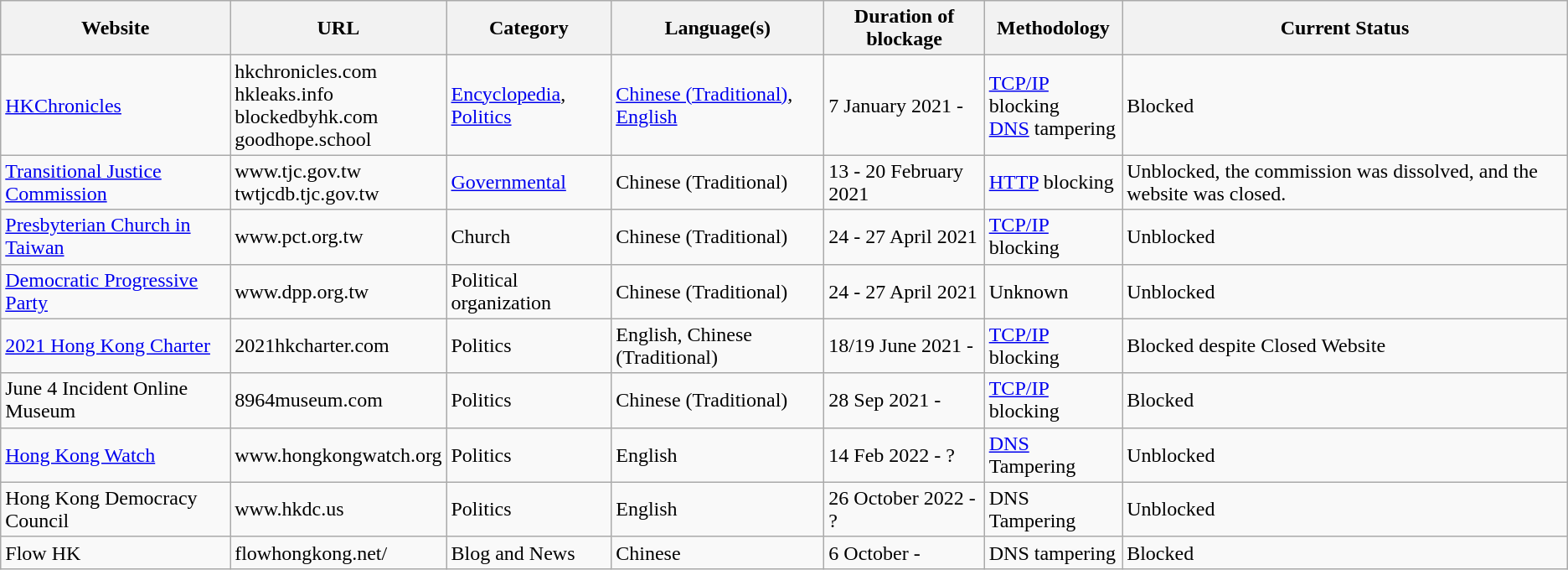<table class="wikitable sortable">
<tr>
<th>Website</th>
<th>URL</th>
<th>Category</th>
<th>Language(s)</th>
<th>Duration of blockage</th>
<th>Methodology</th>
<th>Current Status</th>
</tr>
<tr>
<td><a href='#'>HKChronicles</a></td>
<td>hkchronicles.com<br>hkleaks.info<br>blockedbyhk.com<br>goodhope.school</td>
<td><a href='#'>Encyclopedia</a>,<br><a href='#'>Politics</a></td>
<td><a href='#'>Chinese (Traditional)</a>,<br><a href='#'>English</a></td>
<td>7 January 2021 - </td>
<td><a href='#'>TCP/IP</a> blocking<br><a href='#'>DNS</a> tampering</td>
<td><span>Blocked</span></td>
</tr>
<tr>
<td><a href='#'>Transitional Justice Commission</a></td>
<td>www.tjc.gov.tw<br>twtjcdb.tjc.gov.tw</td>
<td><a href='#'>Governmental</a></td>
<td>Chinese (Traditional)</td>
<td>13 - 20 February 2021 </td>
<td><a href='#'>HTTP</a> blocking</td>
<td>Unblocked, the commission was dissolved, and the website was closed.</td>
</tr>
<tr>
<td><a href='#'>Presbyterian Church in Taiwan</a></td>
<td>www.pct.org.tw</td>
<td>Church</td>
<td>Chinese (Traditional)</td>
<td>24 - 27 April 2021 </td>
<td><a href='#'>TCP/IP</a> blocking</td>
<td>Unblocked</td>
</tr>
<tr>
<td><a href='#'>Democratic Progressive Party</a></td>
<td>www.dpp.org.tw</td>
<td>Political organization</td>
<td>Chinese (Traditional)</td>
<td>24 - 27 April 2021 </td>
<td>Unknown</td>
<td>Unblocked</td>
</tr>
<tr>
<td><a href='#'>2021 Hong Kong Charter</a></td>
<td>2021hkcharter.com</td>
<td>Politics</td>
<td>English, Chinese (Traditional)</td>
<td>18/19 June 2021 - </td>
<td><a href='#'>TCP/IP</a> blocking</td>
<td><span>Blocked despite Closed Website</span></td>
</tr>
<tr>
<td>June 4 Incident Online Museum</td>
<td>8964museum.com</td>
<td>Politics</td>
<td>Chinese (Traditional)</td>
<td>28 Sep 2021 -</td>
<td><a href='#'>TCP/IP</a> blocking</td>
<td><span>Blocked</span></td>
</tr>
<tr>
<td><a href='#'>Hong Kong Watch</a></td>
<td>www.hongkongwatch.org</td>
<td>Politics</td>
<td>English</td>
<td>14 Feb 2022 - ? </td>
<td><a href='#'>DNS</a> Tampering</td>
<td><span>Unblocked</span></td>
</tr>
<tr>
<td>Hong Kong Democracy Council</td>
<td>www.hkdc.us</td>
<td>Politics</td>
<td>English</td>
<td>26 October 2022 - ?</td>
<td>DNS Tampering</td>
<td><span>Unblocked</span></td>
</tr>
<tr>
<td>Flow HK</td>
<td>flowhongkong.net/</td>
<td>Blog and News</td>
<td>Chinese</td>
<td>6 October -</td>
<td>DNS tampering</td>
<td><span>Blocked</span></td>
</tr>
</table>
